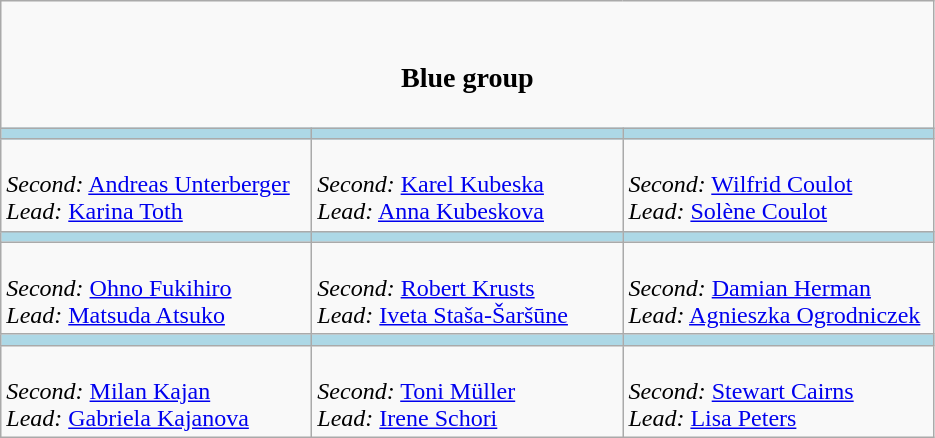<table class="wikitable">
<tr>
<td align=center colspan="3"><br><h3>Blue group</h3></td>
</tr>
<tr>
<th style="background: #ADD8E6;" width="200"></th>
<th style="background: #ADD8E6;" width="200"></th>
<th style="background: #ADD8E6;" width="200"></th>
</tr>
<tr>
<td><br><em>Second:</em> <a href='#'>Andreas Unterberger</a><br>
<em>Lead:</em> <a href='#'>Karina Toth</a></td>
<td><br><em>Second:</em> <a href='#'>Karel Kubeska</a><br>
<em>Lead:</em> <a href='#'>Anna Kubeskova</a></td>
<td><br><em>Second:</em> <a href='#'>Wilfrid Coulot</a><br>
<em>Lead:</em> <a href='#'>Solène Coulot</a></td>
</tr>
<tr>
<th style="background: #ADD8E6;" width="200"></th>
<th style="background: #ADD8E6;" width="200"></th>
<th style="background: #ADD8E6;" width="200"></th>
</tr>
<tr>
<td><br><em>Second:</em> <a href='#'>Ohno Fukihiro</a><br>
<em>Lead:</em> <a href='#'>Matsuda Atsuko</a></td>
<td><br><em>Second:</em> <a href='#'>Robert Krusts</a><br>
<em>Lead:</em> <a href='#'>Iveta Staša-Šaršūne</a></td>
<td><br><em>Second:</em> <a href='#'>Damian Herman</a><br>
<em>Lead:</em> <a href='#'>Agnieszka Ogrodniczek</a></td>
</tr>
<tr>
<th style="background: #ADD8E6;" width="200"></th>
<th style="background: #ADD8E6;" width="200"></th>
<th style="background: #ADD8E6;" width="200"></th>
</tr>
<tr>
<td><br><em>Second:</em> <a href='#'>Milan Kajan</a><br>
<em>Lead:</em> <a href='#'>Gabriela Kajanova</a></td>
<td><br><em>Second:</em> <a href='#'>Toni Müller</a><br>
<em>Lead:</em> <a href='#'>Irene Schori</a></td>
<td><br><em>Second:</em> <a href='#'>Stewart Cairns</a><br>
<em>Lead:</em> <a href='#'>Lisa Peters</a></td>
</tr>
</table>
